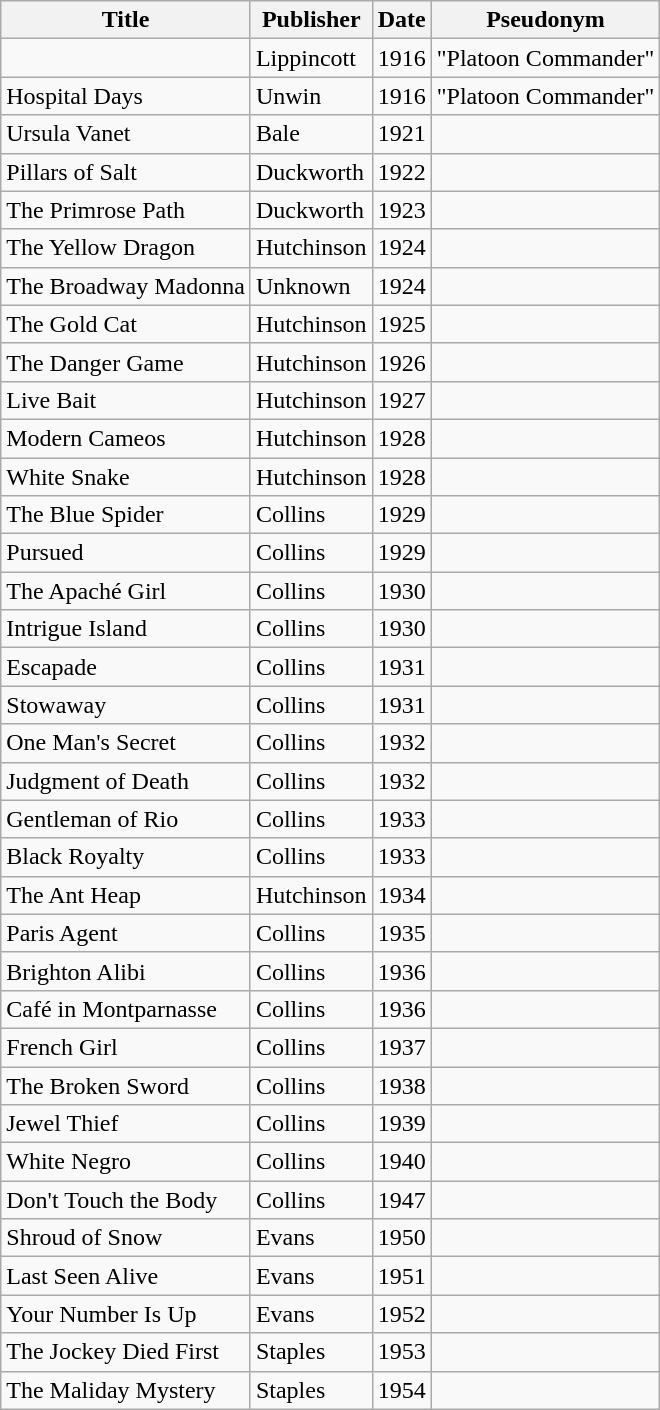<table class="wikitable">
<tr>
<th>Title</th>
<th>Publisher</th>
<th>Date</th>
<th>Pseudonym</th>
</tr>
<tr>
<td></td>
<td>Lippincott</td>
<td>1916</td>
<td>"Platoon Commander"</td>
</tr>
<tr>
<td>Hospital Days</td>
<td>Unwin</td>
<td>1916</td>
<td>"Platoon Commander"</td>
</tr>
<tr>
<td>Ursula Vanet</td>
<td>Bale</td>
<td>1921</td>
<td></td>
</tr>
<tr>
<td>Pillars of Salt</td>
<td>Duckworth</td>
<td>1922</td>
<td></td>
</tr>
<tr>
<td>The Primrose Path</td>
<td>Duckworth</td>
<td>1923</td>
<td></td>
</tr>
<tr>
<td>The Yellow Dragon</td>
<td>Hutchinson</td>
<td>1924</td>
<td></td>
</tr>
<tr>
<td>The Broadway Madonna</td>
<td>Unknown</td>
<td>1924</td>
<td></td>
</tr>
<tr>
<td>The Gold Cat</td>
<td>Hutchinson</td>
<td>1925</td>
<td></td>
</tr>
<tr>
<td>The Danger Game</td>
<td>Hutchinson</td>
<td>1926</td>
<td></td>
</tr>
<tr>
<td>Live Bait</td>
<td>Hutchinson</td>
<td>1927</td>
<td></td>
</tr>
<tr>
<td>Modern Cameos</td>
<td>Hutchinson</td>
<td>1928</td>
<td></td>
</tr>
<tr>
<td>White Snake</td>
<td>Hutchinson</td>
<td>1928</td>
<td></td>
</tr>
<tr>
<td>The Blue Spider</td>
<td>Collins</td>
<td>1929</td>
<td></td>
</tr>
<tr>
<td>Pursued</td>
<td>Collins</td>
<td>1929</td>
<td></td>
</tr>
<tr>
<td>The Apaché Girl</td>
<td>Collins</td>
<td>1930</td>
<td></td>
</tr>
<tr>
<td>Intrigue Island</td>
<td>Collins</td>
<td>1930</td>
<td></td>
</tr>
<tr>
<td>Escapade</td>
<td>Collins</td>
<td>1931</td>
<td></td>
</tr>
<tr>
<td>Stowaway</td>
<td>Collins</td>
<td>1931</td>
<td></td>
</tr>
<tr>
<td>One Man's Secret</td>
<td>Collins</td>
<td>1932</td>
<td></td>
</tr>
<tr>
<td>Judgment of Death</td>
<td>Collins</td>
<td>1932</td>
<td></td>
</tr>
<tr>
<td>Gentleman of Rio</td>
<td>Collins</td>
<td>1933</td>
<td></td>
</tr>
<tr>
<td>Black Royalty</td>
<td>Collins</td>
<td>1933</td>
<td></td>
</tr>
<tr>
<td>The Ant Heap</td>
<td>Hutchinson</td>
<td>1934</td>
<td></td>
</tr>
<tr>
<td>Paris Agent</td>
<td>Collins</td>
<td>1935</td>
<td></td>
</tr>
<tr>
<td>Brighton Alibi</td>
<td>Collins</td>
<td>1936</td>
<td></td>
</tr>
<tr>
<td>Café in Montparnasse</td>
<td>Collins</td>
<td>1936</td>
<td></td>
</tr>
<tr>
<td>French Girl</td>
<td>Collins</td>
<td>1937</td>
<td></td>
</tr>
<tr>
<td>The Broken Sword</td>
<td>Collins</td>
<td>1938</td>
<td></td>
</tr>
<tr>
<td>Jewel Thief</td>
<td>Collins</td>
<td>1939</td>
<td></td>
</tr>
<tr>
<td>White Negro</td>
<td>Collins</td>
<td>1940</td>
<td></td>
</tr>
<tr>
<td>Don't Touch the Body</td>
<td>Collins</td>
<td>1947</td>
<td></td>
</tr>
<tr>
<td>Shroud of Snow</td>
<td>Evans</td>
<td>1950</td>
<td></td>
</tr>
<tr>
<td>Last Seen Alive</td>
<td>Evans</td>
<td>1951</td>
<td></td>
</tr>
<tr>
<td>Your Number Is Up</td>
<td>Evans</td>
<td>1952</td>
<td></td>
</tr>
<tr>
<td>The Jockey Died First</td>
<td>Staples</td>
<td>1953</td>
<td></td>
</tr>
<tr>
<td>The Maliday Mystery</td>
<td>Staples</td>
<td>1954</td>
<td></td>
</tr>
</table>
